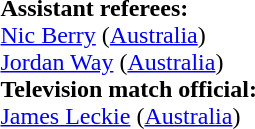<table style="width:100%">
<tr>
<td><br><br><strong>Assistant referees:</strong>
<br><a href='#'>Nic Berry</a> (<a href='#'>Australia</a>)
<br><a href='#'>Jordan Way</a> (<a href='#'>Australia</a>)
<br><strong>Television match official:</strong>
<br><a href='#'>James Leckie</a> (<a href='#'>Australia</a>)</td>
</tr>
</table>
